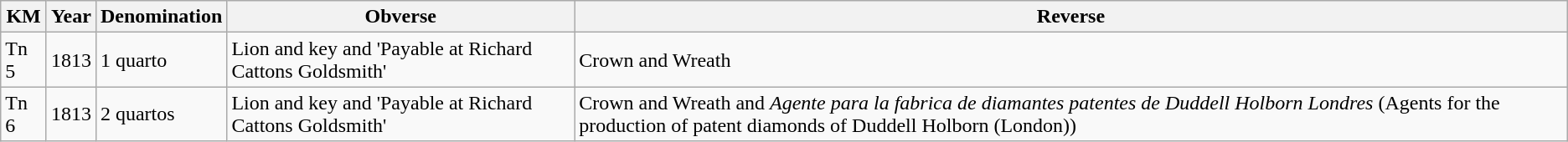<table class="wikitable">
<tr>
<th>KM</th>
<th>Year</th>
<th>Denomination</th>
<th>Obverse</th>
<th>Reverse</th>
</tr>
<tr>
<td>Tn 5</td>
<td>1813</td>
<td>1 quarto</td>
<td>Lion and key and 'Payable at Richard Cattons Goldsmith'</td>
<td>Crown and Wreath</td>
</tr>
<tr>
<td>Tn 6</td>
<td>1813</td>
<td>2 quartos</td>
<td>Lion and key and 'Payable at Richard Cattons Goldsmith'</td>
<td>Crown and Wreath and <em>Agente para la fabrica de diamantes patentes de Duddell Holborn Londres</em> (Agents for the production of patent diamonds of Duddell Holborn (London))</td>
</tr>
</table>
